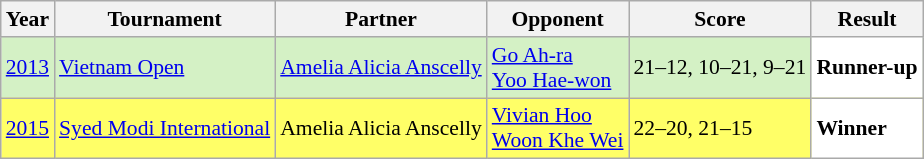<table class="sortable wikitable" style="font-size: 90%;">
<tr>
<th>Year</th>
<th>Tournament</th>
<th>Partner</th>
<th>Opponent</th>
<th>Score</th>
<th>Result</th>
</tr>
<tr style="background:#D4F1C5">
<td align="center"><a href='#'>2013</a></td>
<td align="left"><a href='#'>Vietnam Open</a></td>
<td align="left"> <a href='#'>Amelia Alicia Anscelly</a></td>
<td align="left"> <a href='#'>Go Ah-ra</a><br> <a href='#'>Yoo Hae-won</a></td>
<td align="left">21–12, 10–21, 9–21</td>
<td style="text-align:left; background:white"> <strong>Runner-up</strong></td>
</tr>
<tr style="background:#FFFF67">
<td align="center"><a href='#'>2015</a></td>
<td align="left"><a href='#'>Syed Modi International</a></td>
<td align="left"> Amelia Alicia Anscelly</td>
<td align="left"> <a href='#'>Vivian Hoo</a><br> <a href='#'>Woon Khe Wei</a></td>
<td align="left">22–20, 21–15</td>
<td style="text-align:left; background:white"> <strong>Winner</strong></td>
</tr>
</table>
